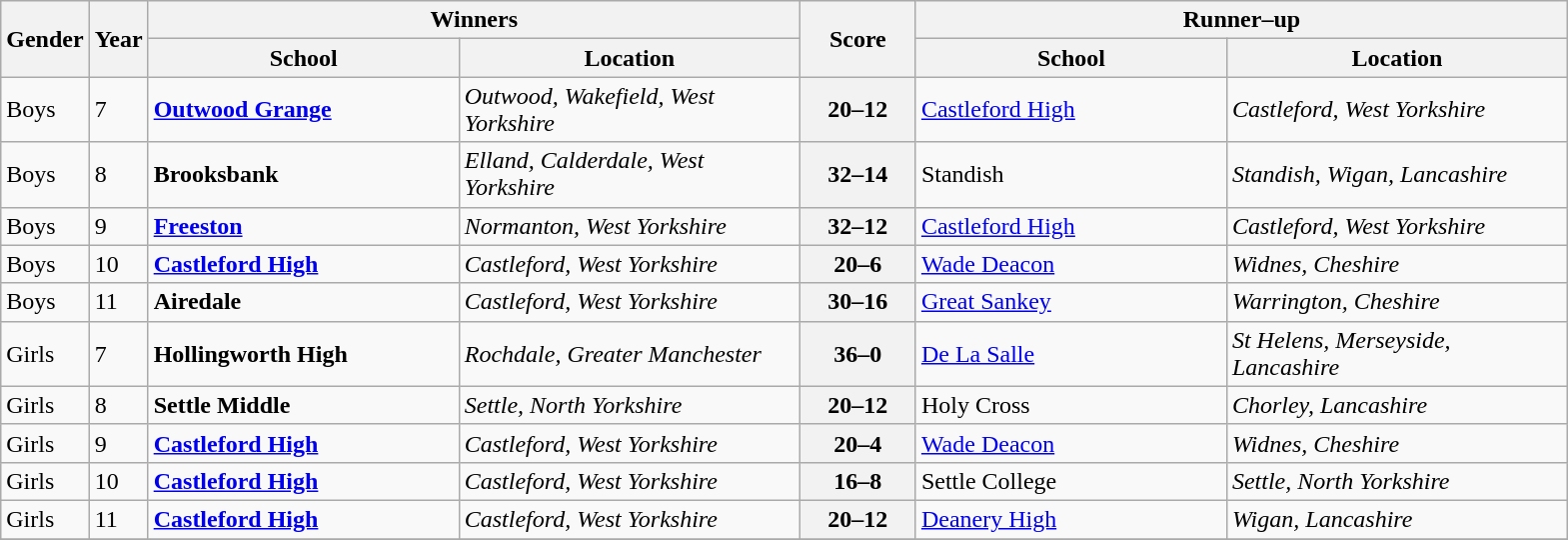<table class="wikitable" style="text-align:left;">
<tr>
<th width=20 rowspan=2>Gender</th>
<th width=20 rowspan=2>Year</th>
<th colspan=2>Winners</th>
<th width=70 rowspan=2>Score<br></th>
<th colspan=2>Runner–up</th>
</tr>
<tr>
<th width=200>School</th>
<th width=220>Location</th>
<th width=200>School</th>
<th width=220>Location</th>
</tr>
<tr>
<td>Boys</td>
<td>7</td>
<td><strong><a href='#'>Outwood Grange</a></strong></td>
<td><em>Outwood, Wakefield, West Yorkshire</em></td>
<th text-align:center>20–12</th>
<td><a href='#'>Castleford High</a></td>
<td><em>Castleford, West Yorkshire</em></td>
</tr>
<tr>
<td>Boys</td>
<td>8</td>
<td><strong>Brooksbank</strong></td>
<td><em>Elland, Calderdale, West Yorkshire</em></td>
<th text-align:center>32–14</th>
<td>Standish</td>
<td><em>Standish, Wigan, Lancashire</em></td>
</tr>
<tr>
<td>Boys</td>
<td>9</td>
<td><strong><a href='#'>Freeston</a></strong></td>
<td><em>Normanton, West Yorkshire</em></td>
<th text-align:center>32–12</th>
<td><a href='#'>Castleford High</a></td>
<td><em>Castleford, West Yorkshire</em></td>
</tr>
<tr>
<td>Boys</td>
<td>10</td>
<td><strong><a href='#'>Castleford High</a></strong></td>
<td><em>Castleford, West Yorkshire</em></td>
<th text-align:center>20–6</th>
<td><a href='#'>Wade Deacon</a></td>
<td><em>Widnes, Cheshire</em></td>
</tr>
<tr>
<td>Boys</td>
<td>11</td>
<td><strong>Airedale</strong></td>
<td><em>Castleford, West Yorkshire</em></td>
<th text-align:center>30–16</th>
<td><a href='#'>Great Sankey</a></td>
<td><em>Warrington, Cheshire</em></td>
</tr>
<tr>
<td>Girls</td>
<td>7</td>
<td><strong>Hollingworth High</strong></td>
<td><em>Rochdale, Greater Manchester</em></td>
<th text-align:center>36–0</th>
<td><a href='#'>De La Salle</a></td>
<td><em>St Helens, Merseyside, Lancashire</em></td>
</tr>
<tr>
<td>Girls</td>
<td>8</td>
<td><strong>Settle Middle</strong></td>
<td><em>Settle, North Yorkshire</em></td>
<th text-align:center>20–12</th>
<td>Holy Cross</td>
<td><em>Chorley, Lancashire</em></td>
</tr>
<tr>
<td>Girls</td>
<td>9</td>
<td><strong><a href='#'>Castleford High</a></strong></td>
<td><em>Castleford, West Yorkshire</em></td>
<th text-align:center>20–4</th>
<td><a href='#'>Wade Deacon</a></td>
<td><em>Widnes, Cheshire</em></td>
</tr>
<tr>
<td>Girls</td>
<td>10</td>
<td><strong><a href='#'>Castleford High</a></strong></td>
<td><em>Castleford, West Yorkshire</em></td>
<th text-align:center>16–8</th>
<td>Settle College</td>
<td><em>Settle, North Yorkshire</em></td>
</tr>
<tr>
<td>Girls</td>
<td>11</td>
<td><strong><a href='#'>Castleford High</a></strong></td>
<td><em>Castleford, West Yorkshire</em></td>
<th text-align:center>20–12</th>
<td><a href='#'>Deanery High</a></td>
<td><em>Wigan, Lancashire</em></td>
</tr>
<tr>
</tr>
</table>
